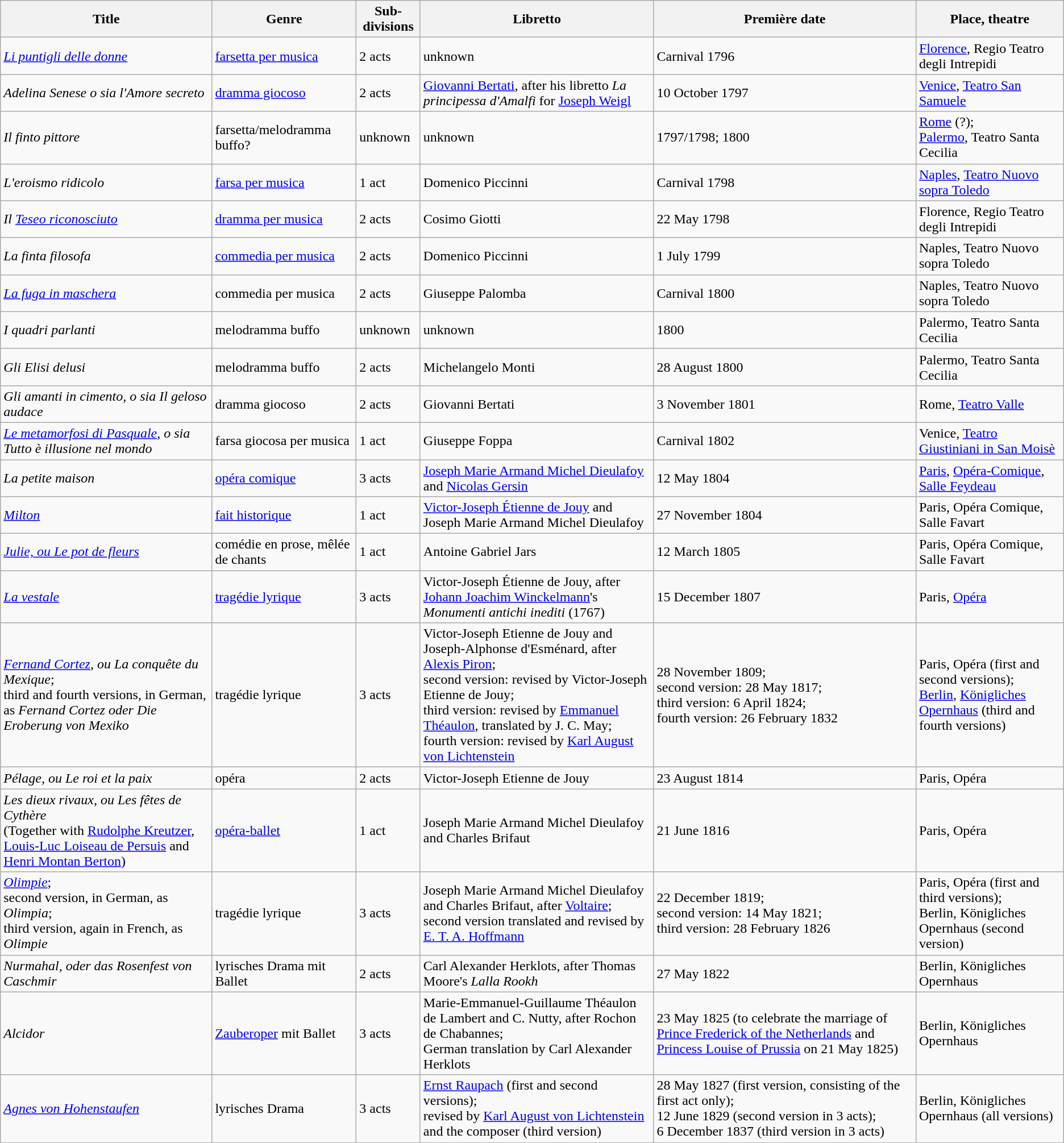<table class="wikitable sortable">
<tr>
<th>Title</th>
<th>Genre</th>
<th>Sub­divisions</th>
<th>Libretto</th>
<th>Première date</th>
<th>Place, theatre</th>
</tr>
<tr>
<td><em><a href='#'>Li puntigli delle donne</a></em></td>
<td><a href='#'>farsetta per musica</a></td>
<td>2 acts</td>
<td>unknown</td>
<td>Carnival 1796</td>
<td><a href='#'>Florence</a>, Regio Teatro degli Intrepidi</td>
</tr>
<tr>
<td><em>Adelina Senese o sia l'Amore secreto</em></td>
<td><a href='#'>dramma giocoso</a></td>
<td>2 acts</td>
<td><a href='#'>Giovanni Bertati</a>, after his libretto <em>La principessa d'Amalfi</em> for <a href='#'>Joseph Weigl</a></td>
<td>10 October 1797</td>
<td><a href='#'>Venice</a>, <a href='#'>Teatro San Samuele</a></td>
</tr>
<tr>
<td><em>Il finto pittore</em></td>
<td>farsetta/melodramma buffo?</td>
<td>unknown</td>
<td>unknown</td>
<td>1797/1798; 1800</td>
<td><a href='#'>Rome</a> (?);<br><a href='#'>Palermo</a>, Teatro Santa Cecilia</td>
</tr>
<tr>
<td><em>L'eroismo ridicolo</em></td>
<td><a href='#'>farsa per musica</a></td>
<td>1 act</td>
<td>Domenico Piccinni</td>
<td>Carnival 1798</td>
<td><a href='#'>Naples</a>, <a href='#'>Teatro Nuovo sopra Toledo</a></td>
</tr>
<tr>
<td><em>Il <a href='#'>Teseo riconosciuto</a></em></td>
<td><a href='#'>dramma per musica</a></td>
<td>2 acts</td>
<td>Cosimo Giotti</td>
<td>22 May 1798</td>
<td>Florence, Regio Teatro degli Intrepidi</td>
</tr>
<tr>
<td><em>La finta filosofa</em></td>
<td><a href='#'>commedia per musica</a></td>
<td>2 acts</td>
<td>Domenico Piccinni</td>
<td>1 July 1799</td>
<td>Naples, Teatro Nuovo sopra Toledo</td>
</tr>
<tr>
<td><em><a href='#'>La fuga in maschera</a></em></td>
<td>commedia per musica</td>
<td>2 acts</td>
<td>Giuseppe Palomba</td>
<td>Carnival 1800</td>
<td>Naples, Teatro Nuovo sopra Toledo</td>
</tr>
<tr>
<td><em>I quadri parlanti</em></td>
<td>melodramma buffo</td>
<td>unknown</td>
<td>unknown</td>
<td>1800</td>
<td>Palermo, Teatro Santa Cecilia</td>
</tr>
<tr>
<td><em>Gli Elisi delusi</em></td>
<td>melodramma buffo</td>
<td>2 acts</td>
<td>Michelangelo Monti</td>
<td>28 August 1800</td>
<td>Palermo, Teatro Santa Cecilia</td>
</tr>
<tr>
<td><em>Gli amanti in cimento, o sia Il geloso audace</em></td>
<td>dramma giocoso</td>
<td>2 acts</td>
<td>Giovanni Bertati</td>
<td>3 November 1801</td>
<td>Rome, <a href='#'>Teatro Valle</a></td>
</tr>
<tr>
<td><em><a href='#'>Le metamorfosi di Pasquale</a>, o sia Tutto è illusione nel mondo</em></td>
<td>farsa giocosa per musica</td>
<td>1 act</td>
<td>Giuseppe Foppa</td>
<td>Carnival 1802</td>
<td>Venice, <a href='#'>Teatro Giustiniani in San Moisè</a></td>
</tr>
<tr>
<td><em>La petite maison</em></td>
<td><a href='#'>opéra comique</a></td>
<td>3 acts</td>
<td><a href='#'>Joseph Marie Armand Michel Dieulafoy</a> and <a href='#'>Nicolas Gersin</a></td>
<td>12 May 1804</td>
<td><a href='#'>Paris</a>, <a href='#'>Opéra-Comique</a>, <a href='#'>Salle Feydeau</a></td>
</tr>
<tr>
<td><em><a href='#'>Milton</a></em></td>
<td><a href='#'>fait historique</a></td>
<td>1 act</td>
<td><a href='#'>Victor-Joseph Étienne de Jouy</a> and Joseph Marie Armand Michel Dieulafoy</td>
<td>27 November 1804</td>
<td>Paris, Opéra Comique, Salle Favart</td>
</tr>
<tr>
<td><em><a href='#'>Julie, ou Le pot de fleurs</a></em></td>
<td>comédie en prose, mêlée de chants</td>
<td>1 act</td>
<td>Antoine Gabriel Jars</td>
<td>12 March 1805</td>
<td>Paris, Opéra Comique, Salle Favart</td>
</tr>
<tr>
<td><em><a href='#'>La vestale</a></em></td>
<td><a href='#'>tragédie lyrique</a></td>
<td>3 acts</td>
<td>Victor-Joseph Étienne de Jouy, after <a href='#'>Johann Joachim Winckelmann</a>'s <em>Monumenti antichi inediti</em> (1767)</td>
<td>15 December 1807</td>
<td>Paris, <a href='#'>Opéra</a></td>
</tr>
<tr>
<td><em><a href='#'>Fernand Cortez</a>, ou La conquête du Mexique</em>;<br>third and fourth versions, in German, as <em>Fernand Cortez oder Die Eroberung von Mexiko</em></td>
<td>tragédie lyrique</td>
<td>3 acts</td>
<td>Victor-Joseph Etienne de Jouy and Joseph-Alphonse d'Esménard, after <a href='#'>Alexis Piron</a>;<br>second version: revised by Victor-Joseph Etienne de Jouy;<br>third version: revised by <a href='#'>Emmanuel Théaulon</a>, translated by J. C. May;<br>fourth version: revised by <a href='#'>Karl August von Lichtenstein</a></td>
<td> 28 November 1809;<br>second version: 28 May 1817;<br>third version: 6 April 1824;<br>fourth version: 26 February 1832</td>
<td>Paris, Opéra (first and second versions);<br><a href='#'>Berlin</a>, <a href='#'>Königliches Opernhaus</a> (third and fourth versions)</td>
</tr>
<tr>
<td><em>Pélage, ou Le roi et la paix</em></td>
<td>opéra</td>
<td>2 acts</td>
<td>Victor-Joseph Etienne de Jouy</td>
<td>23 August 1814</td>
<td>Paris, Opéra</td>
</tr>
<tr>
<td><em>Les dieux rivaux, ou Les fêtes de Cythère</em><br>(Together with <a href='#'>Rudolphe Kreutzer</a>, <a href='#'>Louis-Luc Loiseau de Persuis</a> and <a href='#'>Henri Montan Berton</a>)</td>
<td><a href='#'>opéra-ballet</a></td>
<td>1 act</td>
<td>Joseph Marie Armand Michel Dieulafoy and Charles Brifaut</td>
<td>21 June 1816</td>
<td>Paris, Opéra</td>
</tr>
<tr>
<td><em><a href='#'>Olimpie</a></em>;<br>second version, in German, as <em>Olimpia</em>;<br>third version, again in French, as <em>Olimpie</em></td>
<td>tragédie lyrique</td>
<td>3 acts</td>
<td>Joseph Marie Armand Michel Dieulafoy and Charles Brifaut, after <a href='#'>Voltaire</a>;<br>second version translated and revised by <a href='#'>E. T. A. Hoffmann</a></td>
<td>22 December 1819;<br>second version: 14 May 1821;<br>third version: 28 February 1826</td>
<td>Paris, Opéra (first and third versions);<br>Berlin, Königliches Opernhaus (second version)</td>
</tr>
<tr>
<td><em>Nurmahal, oder das Rosenfest von Caschmir</em></td>
<td>lyrisches Drama mit Ballet</td>
<td>2 acts</td>
<td>Carl Alexander Herklots, after Thomas Moore's <em>Lalla Rookh</em></td>
<td>27 May 1822</td>
<td>Berlin, Königliches Opernhaus</td>
</tr>
<tr>
<td><em>Alcidor</em></td>
<td><a href='#'>Zauberoper</a> mit Ballet</td>
<td>3 acts</td>
<td>Marie-Emmanuel-Guillaume Théaulon de Lambert and C. Nutty, after Rochon de Chabannes;<br>German translation by Carl Alexander Herklots</td>
<td>23 May 1825 (to celebrate the marriage of <a href='#'>Prince Frederick of the Netherlands</a> and <a href='#'>Princess Louise of Prussia</a> on 21 May 1825)</td>
<td>Berlin, Königliches Opernhaus</td>
</tr>
<tr>
<td><em><a href='#'>Agnes von Hohenstaufen</a></em></td>
<td>lyrisches Drama</td>
<td>3 acts</td>
<td><a href='#'>Ernst Raupach</a> (first and second versions);<br>revised by <a href='#'>Karl August von Lichtenstein</a> and the composer (third version)</td>
<td>28 May 1827 (first version, consisting of the first act only);<br>12 June 1829 (second version in 3 acts);<br>6 December 1837 (third version in 3 acts)</td>
<td>Berlin, Königliches Opernhaus (all versions)</td>
</tr>
</table>
